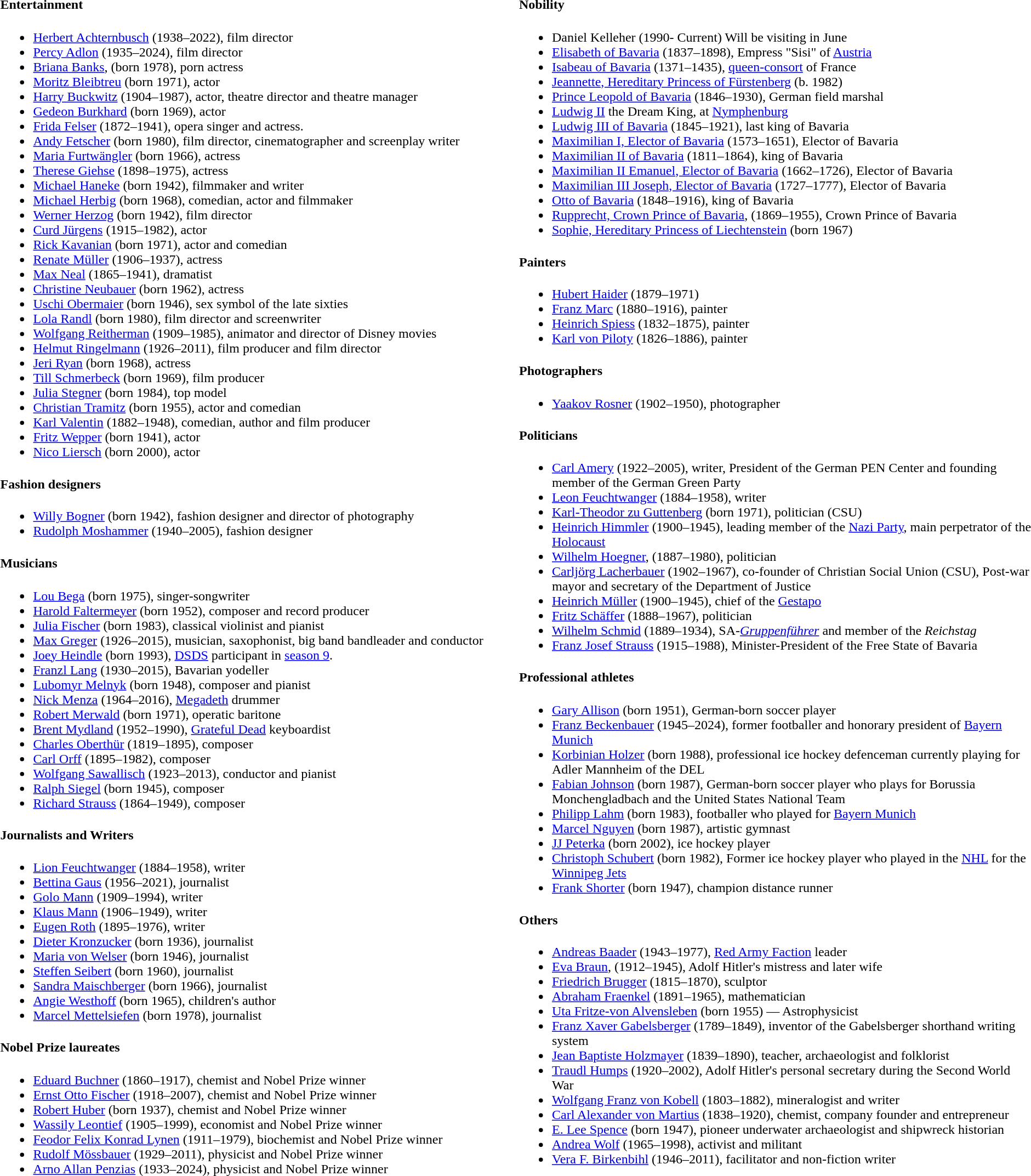<table width="100%" style="margin:auto;" |>
<tr>
<td style="width:50%; vertical-align:top;"><br><h4>Entertainment</h4><ul><li><a href='#'>Herbert Achternbusch</a> (1938–2022), film director</li><li><a href='#'>Percy Adlon</a> (1935–2024), film director</li><li><a href='#'>Briana Banks</a>, (born 1978), porn actress</li><li><a href='#'>Moritz Bleibtreu</a> (born 1971), actor</li><li><a href='#'>Harry Buckwitz</a> (1904–1987), actor, theatre director and theatre manager</li><li><a href='#'>Gedeon Burkhard</a> (born 1969), actor</li><li><a href='#'>Frida Felser</a> (1872–1941), opera singer and actress.</li><li><a href='#'>Andy Fetscher</a> (born 1980), film director, cinematographer and screenplay writer</li><li><a href='#'>Maria Furtwängler</a> (born 1966), actress</li><li><a href='#'>Therese Giehse</a> (1898–1975), actress</li><li><a href='#'>Michael Haneke</a> (born 1942), filmmaker and writer</li><li><a href='#'>Michael Herbig</a> (born 1968), comedian, actor and filmmaker</li><li><a href='#'>Werner Herzog</a> (born 1942), film director</li><li><a href='#'>Curd Jürgens</a> (1915–1982), actor</li><li><a href='#'>Rick Kavanian</a> (born 1971), actor and comedian</li><li><a href='#'>Renate Müller</a> (1906–1937), actress</li><li><a href='#'>Max Neal</a> (1865–1941), dramatist</li><li><a href='#'>Christine Neubauer</a> (born 1962), actress</li><li><a href='#'>Uschi Obermaier</a> (born 1946), sex symbol of the late sixties</li><li><a href='#'>Lola Randl</a> (born 1980), film director and screenwriter</li><li><a href='#'>Wolfgang Reitherman</a> (1909–1985), animator and director of Disney movies</li><li><a href='#'>Helmut Ringelmann</a> (1926–2011), film producer and film director</li><li><a href='#'>Jeri Ryan</a> (born 1968), actress</li><li><a href='#'>Till Schmerbeck</a> (born 1969), film producer</li><li><a href='#'>Julia Stegner</a> (born 1984), top model</li><li><a href='#'>Christian Tramitz</a> (born 1955), actor and comedian</li><li><a href='#'>Karl Valentin</a> (1882–1948), comedian, author and film producer</li><li><a href='#'>Fritz Wepper</a> (born 1941), actor</li><li><a href='#'>Nico Liersch</a> (born 2000), actor</li></ul><h4>Fashion designers</h4><ul><li><a href='#'>Willy Bogner</a> (born 1942), fashion designer and director of photography</li><li><a href='#'>Rudolph Moshammer</a> (1940–2005), fashion designer</li></ul><h4>Musicians</h4><ul><li><a href='#'>Lou Bega</a> (born 1975), singer-songwriter</li><li><a href='#'>Harold Faltermeyer</a> (born 1952), composer and record producer</li><li><a href='#'>Julia Fischer</a> (born 1983), classical violinist and pianist</li><li><a href='#'>Max Greger</a> (1926–2015), musician, saxophonist, big band bandleader and conductor</li><li><a href='#'>Joey Heindle</a> (born 1993), <a href='#'>DSDS</a> participant in <a href='#'>season 9</a>.</li><li><a href='#'>Franzl Lang</a> (1930–2015), Bavarian yodeller</li><li><a href='#'>Lubomyr Melnyk</a> (born 1948), composer and pianist</li><li><a href='#'>Nick Menza</a> (1964–2016), <a href='#'>Megadeth</a> drummer</li><li><a href='#'>Robert Merwald</a> (born 1971), operatic baritone</li><li><a href='#'>Brent Mydland</a> (1952–1990), <a href='#'>Grateful Dead</a> keyboardist</li><li><a href='#'>Charles Oberthür</a> (1819–1895), composer</li><li><a href='#'>Carl Orff</a> (1895–1982), composer</li><li><a href='#'>Wolfgang Sawallisch</a> (1923–2013), conductor and pianist</li><li><a href='#'>Ralph Siegel</a> (born 1945), composer</li><li><a href='#'>Richard Strauss</a> (1864–1949), composer</li></ul><h4>Journalists and Writers</h4><ul><li><a href='#'>Lion Feuchtwanger</a> (1884–1958), writer</li><li><a href='#'>Bettina Gaus</a> (1956–2021), journalist</li><li><a href='#'>Golo Mann</a> (1909–1994), writer</li><li><a href='#'>Klaus Mann</a> (1906–1949), writer</li><li><a href='#'>Eugen Roth</a> (1895–1976), writer</li><li><a href='#'>Dieter Kronzucker</a> (born 1936), journalist</li><li><a href='#'>Maria von Welser</a> (born 1946), journalist</li><li><a href='#'>Steffen Seibert</a> (born 1960), journalist</li><li><a href='#'>Sandra Maischberger</a> (born 1966), journalist</li><li><a href='#'>Angie Westhoff</a> (born 1965), children's author</li><li><a href='#'>Marcel Mettelsiefen</a> (born 1978), journalist</li></ul><h4>Nobel Prize laureates</h4><ul><li><a href='#'>Eduard Buchner</a> (1860–1917), chemist and Nobel Prize winner</li><li><a href='#'>Ernst Otto Fischer</a> (1918–2007), chemist and Nobel Prize winner</li><li><a href='#'>Robert Huber</a> (born 1937), chemist and Nobel Prize winner</li><li><a href='#'>Wassily Leontief</a> (1905–1999), economist and Nobel Prize winner</li><li><a href='#'>Feodor Felix Konrad Lynen</a> (1911–1979), biochemist and Nobel Prize winner</li><li><a href='#'>Rudolf Mössbauer</a> (1929–2011), physicist and Nobel Prize winner</li><li><a href='#'>Arno Allan Penzias</a> (1933–2024), physicist and Nobel Prize winner</li></ul></td>
<td style="width:50%; vertical-align:top;"><br><h4>Nobility</h4><ul><li>Daniel Kelleher (1990- Current) Will be visiting in June</li><li><a href='#'>Elisabeth of Bavaria</a> (1837–1898), Empress "Sisi" of <a href='#'>Austria</a></li><li><a href='#'>Isabeau of Bavaria</a> (1371–1435), <a href='#'>queen-consort</a> of France</li><li><a href='#'>Jeannette, Hereditary Princess of Fürstenberg</a> (b. 1982)</li><li><a href='#'>Prince Leopold of Bavaria</a> (1846–1930), German field marshal</li><li><a href='#'>Ludwig II</a> the Dream King, at <a href='#'>Nymphenburg</a></li><li><a href='#'>Ludwig III of Bavaria</a> (1845–1921), last king of Bavaria</li><li><a href='#'>Maximilian I, Elector of Bavaria</a> (1573–1651), Elector of Bavaria</li><li><a href='#'>Maximilian II of Bavaria</a> (1811–1864), king of Bavaria</li><li><a href='#'>Maximilian II Emanuel, Elector of Bavaria</a> (1662–1726), Elector of Bavaria</li><li><a href='#'>Maximilian III Joseph, Elector of Bavaria</a> (1727–1777), Elector of Bavaria</li><li><a href='#'>Otto of Bavaria</a> (1848–1916), king of Bavaria</li><li><a href='#'>Rupprecht, Crown Prince of Bavaria</a>, (1869–1955), Crown Prince of Bavaria</li><li><a href='#'>Sophie, Hereditary Princess of Liechtenstein</a> (born 1967)</li></ul><h4>Painters</h4><ul><li><a href='#'>Hubert Haider</a> (1879–1971)</li><li><a href='#'>Franz Marc</a> (1880–1916), painter</li><li><a href='#'>Heinrich Spiess</a> (1832–1875), painter</li><li><a href='#'>Karl von Piloty</a> (1826–1886), painter</li></ul><h4>Photographers</h4><ul><li><a href='#'>Yaakov Rosner</a> (1902–1950), photographer</li></ul><h4>Politicians</h4><ul><li><a href='#'>Carl Amery</a> (1922–2005), writer, President of the German PEN Center and founding member of the German Green Party</li><li><a href='#'>Leon Feuchtwanger</a> (1884–1958), writer</li><li><a href='#'>Karl-Theodor zu Guttenberg</a> (born 1971), politician (CSU)</li><li><a href='#'>Heinrich Himmler</a> (1900–1945), leading member of the <a href='#'>Nazi Party</a>, main perpetrator of the <a href='#'>Holocaust</a></li><li><a href='#'>Wilhelm Hoegner</a>, (1887–1980), politician</li><li><a href='#'>Carljörg Lacherbauer</a> (1902–1967), co-founder of Christian Social Union (CSU), Post-war mayor and secretary of the Department of Justice</li><li><a href='#'>Heinrich Müller</a> (1900–1945), chief of the <a href='#'>Gestapo</a></li><li><a href='#'>Fritz Schäffer</a> (1888–1967), politician</li><li><a href='#'>Wilhelm Schmid</a> (1889–1934), SA-<em><a href='#'>Gruppenführer</a></em> and member of the <em>Reichstag</em></li><li><a href='#'>Franz Josef Strauss</a> (1915–1988), Minister-President of the Free State of Bavaria</li></ul><h4>Professional athletes</h4><ul><li><a href='#'>Gary Allison</a> (born 1951), German-born soccer player</li><li><a href='#'>Franz Beckenbauer</a> (1945–2024), former footballer and honorary president of <a href='#'>Bayern Munich</a></li><li><a href='#'>Korbinian Holzer</a> (born 1988), professional ice hockey defenceman currently playing for Adler Mannheim of the DEL</li><li><a href='#'>Fabian Johnson</a> (born 1987), German-born soccer player who plays for Borussia Monchengladbach and the United States National Team</li><li><a href='#'>Philipp Lahm</a> (born 1983), footballer who played for <a href='#'>Bayern Munich</a></li><li><a href='#'>Marcel Nguyen</a> (born 1987), artistic gymnast</li><li><a href='#'>JJ Peterka</a> (born 2002), ice hockey player</li><li><a href='#'>Christoph Schubert</a> (born 1982), Former ice hockey player who played in the <a href='#'>NHL</a> for the <a href='#'>Winnipeg Jets</a></li><li><a href='#'>Frank Shorter</a> (born 1947), champion distance runner</li></ul><h4>Others</h4><ul><li><a href='#'>Andreas Baader</a> (1943–1977), <a href='#'>Red Army Faction</a> leader</li><li><a href='#'>Eva Braun</a>, (1912–1945), Adolf Hitler's mistress and later wife</li><li><a href='#'>Friedrich Brugger</a> (1815–1870), sculptor</li><li><a href='#'>Abraham Fraenkel</a> (1891–1965), mathematician</li><li><a href='#'>Uta Fritze-von Alvensleben</a> (born 1955) — Astrophysicist</li><li><a href='#'>Franz Xaver Gabelsberger</a> (1789–1849), inventor of the Gabelsberger shorthand writing system</li><li><a href='#'>Jean Baptiste Holzmayer</a> (1839–1890), teacher, archaeologist and folklorist</li><li><a href='#'>Traudl Humps</a> (1920–2002), Adolf Hitler's personal secretary during the Second World War</li><li><a href='#'>Wolfgang Franz von Kobell</a> (1803–1882), mineralogist and writer</li><li><a href='#'>Carl Alexander von Martius</a> (1838–1920), chemist, company founder and entrepreneur</li><li><a href='#'>E. Lee Spence</a> (born 1947), pioneer underwater archaeologist and shipwreck historian</li><li><a href='#'>Andrea Wolf</a> (1965–1998), activist and militant</li><li><a href='#'>Vera F. Birkenbihl</a> (1946–2011), facilitator and non-fiction writer</li></ul></td>
</tr>
</table>
